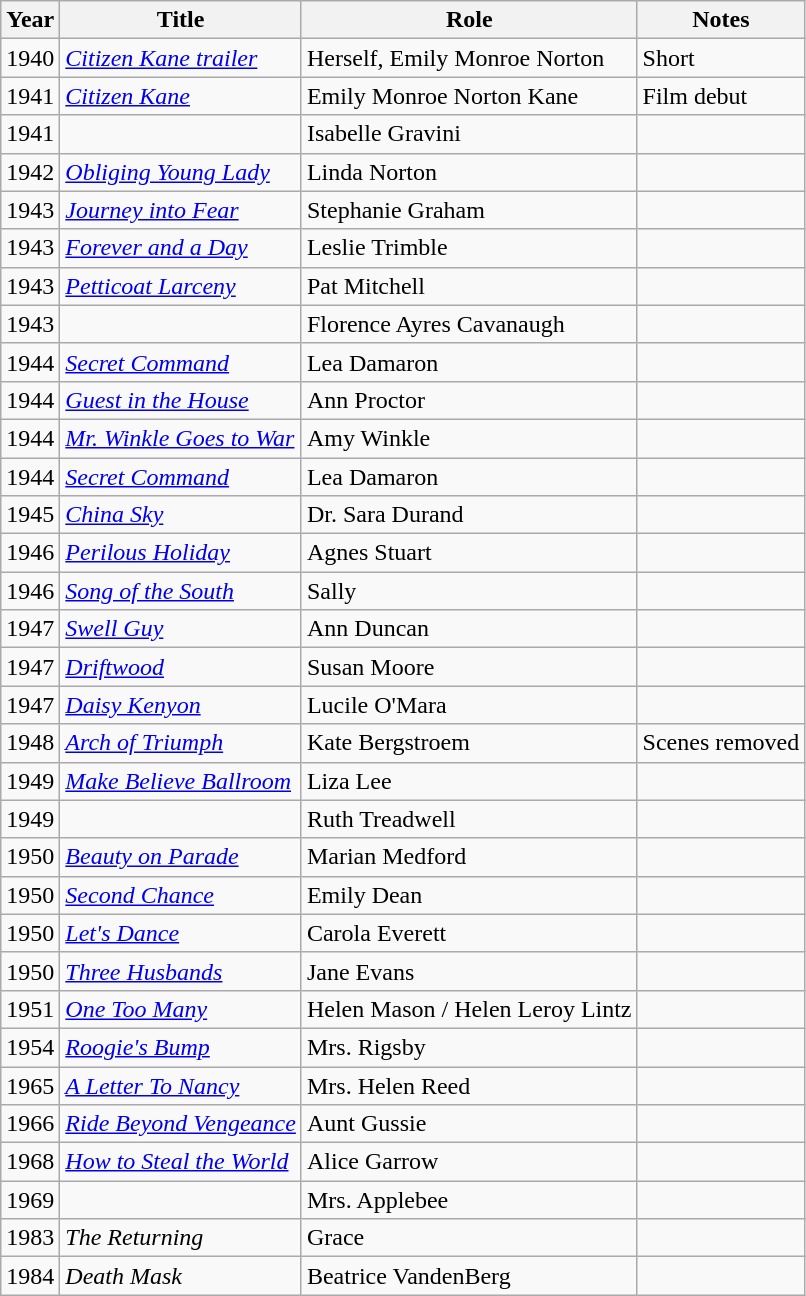<table class="wikitable sortable">
<tr>
<th>Year</th>
<th>Title</th>
<th>Role</th>
<th class="unsortable">Notes</th>
</tr>
<tr>
<td>1940</td>
<td><em><a href='#'>Citizen Kane trailer</a></em></td>
<td>Herself, Emily Monroe Norton</td>
<td>Short</td>
</tr>
<tr>
<td>1941</td>
<td><em><a href='#'>Citizen Kane</a></em></td>
<td>Emily Monroe Norton Kane</td>
<td>Film debut</td>
</tr>
<tr>
<td>1941</td>
<td><em></em></td>
<td>Isabelle Gravini</td>
<td></td>
</tr>
<tr>
<td>1942</td>
<td><em><a href='#'>Obliging Young Lady</a></em></td>
<td>Linda Norton</td>
<td></td>
</tr>
<tr>
<td>1943</td>
<td><em><a href='#'>Journey into Fear</a></em></td>
<td>Stephanie Graham</td>
<td></td>
</tr>
<tr>
<td>1943</td>
<td><em><a href='#'>Forever and a Day</a></em></td>
<td>Leslie Trimble</td>
<td></td>
</tr>
<tr>
<td>1943</td>
<td><em><a href='#'>Petticoat Larceny</a></em></td>
<td>Pat Mitchell</td>
<td></td>
</tr>
<tr>
<td>1943</td>
<td><em></em></td>
<td>Florence Ayres Cavanaugh</td>
<td></td>
</tr>
<tr>
<td>1944</td>
<td><em><a href='#'>Secret Command</a></em></td>
<td>Lea Damaron</td>
<td></td>
</tr>
<tr>
<td>1944</td>
<td><em><a href='#'>Guest in the House</a></em></td>
<td>Ann Proctor</td>
<td></td>
</tr>
<tr>
<td>1944</td>
<td><em><a href='#'>Mr. Winkle Goes to War</a></em></td>
<td>Amy Winkle</td>
<td></td>
</tr>
<tr>
<td>1944</td>
<td><em><a href='#'>Secret Command</a></em></td>
<td>Lea Damaron</td>
<td></td>
</tr>
<tr>
<td>1945</td>
<td><em><a href='#'>China Sky</a></em></td>
<td>Dr. Sara Durand</td>
<td></td>
</tr>
<tr>
<td>1946</td>
<td><em><a href='#'>Perilous Holiday</a></em></td>
<td>Agnes Stuart</td>
<td></td>
</tr>
<tr>
<td>1946</td>
<td><em><a href='#'>Song of the South</a></em></td>
<td>Sally</td>
<td></td>
</tr>
<tr>
<td>1947</td>
<td><em><a href='#'>Swell Guy</a></em></td>
<td>Ann Duncan</td>
<td></td>
</tr>
<tr>
<td>1947</td>
<td><em><a href='#'>Driftwood</a></em></td>
<td>Susan Moore</td>
<td></td>
</tr>
<tr>
<td>1947</td>
<td><em><a href='#'>Daisy Kenyon</a></em></td>
<td>Lucile O'Mara</td>
<td></td>
</tr>
<tr>
<td>1948</td>
<td><em><a href='#'>Arch of Triumph</a></em></td>
<td>Kate Bergstroem</td>
<td>Scenes removed</td>
</tr>
<tr>
<td>1949</td>
<td><em><a href='#'>Make Believe Ballroom</a></em></td>
<td>Liza Lee</td>
<td></td>
</tr>
<tr>
<td>1949</td>
<td><em></em></td>
<td>Ruth Treadwell</td>
<td></td>
</tr>
<tr>
<td>1950</td>
<td><em><a href='#'>Beauty on Parade</a></em></td>
<td>Marian Medford</td>
<td></td>
</tr>
<tr>
<td>1950</td>
<td><em><a href='#'>Second Chance</a></em></td>
<td>Emily Dean</td>
<td></td>
</tr>
<tr>
<td>1950</td>
<td><em><a href='#'>Let's Dance</a></em></td>
<td>Carola Everett</td>
<td></td>
</tr>
<tr>
<td>1950</td>
<td><em><a href='#'>Three Husbands</a></em></td>
<td>Jane Evans</td>
<td></td>
</tr>
<tr>
<td>1951</td>
<td><em><a href='#'>One Too Many</a></em></td>
<td>Helen Mason / Helen Leroy Lintz</td>
<td></td>
</tr>
<tr>
<td>1954</td>
<td><em><a href='#'>Roogie's Bump</a></em></td>
<td>Mrs. Rigsby</td>
<td></td>
</tr>
<tr>
<td>1965</td>
<td><em><a href='#'>A Letter To Nancy</a></em></td>
<td>Mrs. Helen Reed</td>
<td></td>
</tr>
<tr>
<td>1966</td>
<td><em><a href='#'>Ride Beyond Vengeance</a></em></td>
<td>Aunt Gussie</td>
<td></td>
</tr>
<tr>
<td>1968</td>
<td><em><a href='#'>How to Steal the World</a></em></td>
<td>Alice Garrow</td>
<td></td>
</tr>
<tr>
<td>1969</td>
<td><em></em></td>
<td>Mrs. Applebee</td>
<td></td>
</tr>
<tr>
<td>1983</td>
<td><em>The Returning</em></td>
<td>Grace</td>
<td></td>
</tr>
<tr>
<td>1984</td>
<td><em>Death Mask</em></td>
<td>Beatrice VandenBerg</td>
<td></td>
</tr>
</table>
